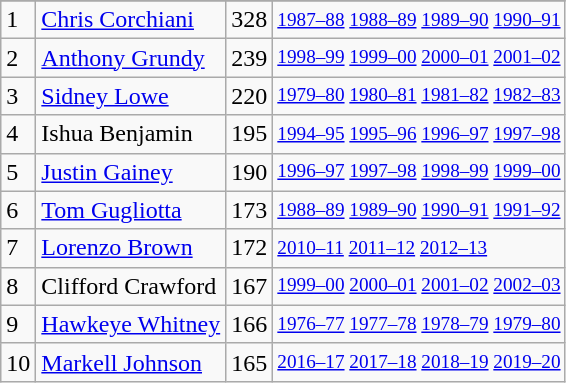<table class="wikitable">
<tr>
</tr>
<tr>
<td>1</td>
<td><a href='#'>Chris Corchiani</a></td>
<td>328</td>
<td style="font-size:80%;"><a href='#'>1987–88</a> <a href='#'>1988–89</a> <a href='#'>1989–90</a> <a href='#'>1990–91</a></td>
</tr>
<tr>
<td>2</td>
<td><a href='#'>Anthony Grundy</a></td>
<td>239</td>
<td style="font-size:80%;"><a href='#'>1998–99</a> <a href='#'>1999–00</a> <a href='#'>2000–01</a> <a href='#'>2001–02</a></td>
</tr>
<tr>
<td>3</td>
<td><a href='#'>Sidney Lowe</a></td>
<td>220</td>
<td style="font-size:80%;"><a href='#'>1979–80</a> <a href='#'>1980–81</a> <a href='#'>1981–82</a> <a href='#'>1982–83</a></td>
</tr>
<tr>
<td>4</td>
<td>Ishua Benjamin</td>
<td>195</td>
<td style="font-size:80%;"><a href='#'>1994–95</a> <a href='#'>1995–96</a> <a href='#'>1996–97</a> <a href='#'>1997–98</a></td>
</tr>
<tr>
<td>5</td>
<td><a href='#'>Justin Gainey</a></td>
<td>190</td>
<td style="font-size:80%;"><a href='#'>1996–97</a> <a href='#'>1997–98</a> <a href='#'>1998–99</a> <a href='#'>1999–00</a></td>
</tr>
<tr>
<td>6</td>
<td><a href='#'>Tom Gugliotta</a></td>
<td>173</td>
<td style="font-size:80%;"><a href='#'>1988–89</a> <a href='#'>1989–90</a> <a href='#'>1990–91</a> <a href='#'>1991–92</a></td>
</tr>
<tr>
<td>7</td>
<td><a href='#'>Lorenzo Brown</a></td>
<td>172</td>
<td style="font-size:80%;"><a href='#'>2010–11</a> <a href='#'>2011–12</a> <a href='#'>2012–13</a></td>
</tr>
<tr>
<td>8</td>
<td>Clifford Crawford</td>
<td>167</td>
<td style="font-size:80%;"><a href='#'>1999–00</a> <a href='#'>2000–01</a> <a href='#'>2001–02</a> <a href='#'>2002–03</a></td>
</tr>
<tr>
<td>9</td>
<td><a href='#'>Hawkeye Whitney</a></td>
<td>166</td>
<td style="font-size:80%;"><a href='#'>1976–77</a> <a href='#'>1977–78</a> <a href='#'>1978–79</a> <a href='#'>1979–80</a></td>
</tr>
<tr>
<td>10</td>
<td><a href='#'>Markell Johnson</a></td>
<td>165</td>
<td style="font-size:80%;"><a href='#'>2016–17</a> <a href='#'>2017–18</a> <a href='#'>2018–19</a> <a href='#'>2019–20</a></td>
</tr>
</table>
